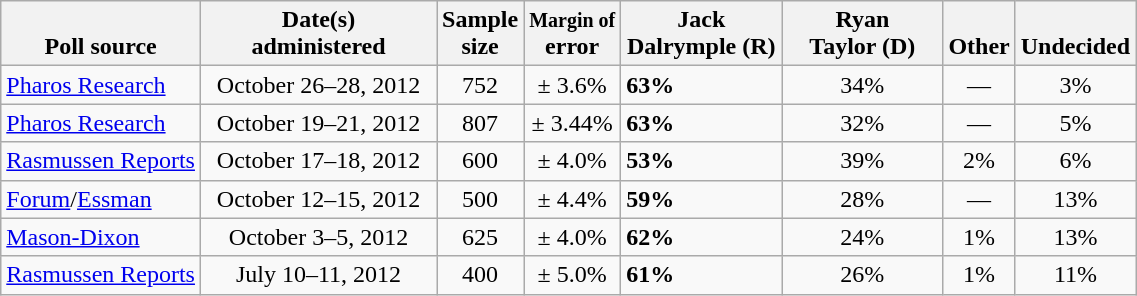<table class="wikitable">
<tr valign=bottom>
<th>Poll source</th>
<th width=150px>Date(s)<br>administered</th>
<th>Sample<br>size</th>
<th><small>Margin of</small><br>error</th>
<th width=100px>Jack<br>Dalrymple (R)</th>
<th width=100px>Ryan<br>Taylor (D)</th>
<th>Other</th>
<th>Undecided</th>
</tr>
<tr>
<td><a href='#'>Pharos Research</a></td>
<td align=center>October 26–28, 2012</td>
<td align=center>752</td>
<td align=center>± 3.6%</td>
<td><strong>63%</strong></td>
<td align=center>34%</td>
<td align=center>—</td>
<td align=center>3%</td>
</tr>
<tr>
<td><a href='#'>Pharos Research</a></td>
<td align=center>October 19–21, 2012</td>
<td align=center>807</td>
<td align=center>± 3.44%</td>
<td><strong>63%</strong></td>
<td align=center>32%</td>
<td align=center>—</td>
<td align=center>5%</td>
</tr>
<tr>
<td><a href='#'>Rasmussen Reports</a></td>
<td align=center>October 17–18, 2012</td>
<td align=center>600</td>
<td align=center>± 4.0%</td>
<td><strong>53%</strong></td>
<td align=center>39%</td>
<td align=center>2%</td>
<td align=center>6%</td>
</tr>
<tr>
<td><a href='#'>Forum</a>/<a href='#'>Essman</a></td>
<td align=center>October 12–15, 2012</td>
<td align=center>500</td>
<td align=center>± 4.4%</td>
<td><strong>59%</strong></td>
<td align=center>28%</td>
<td align=center>—</td>
<td align=center>13%</td>
</tr>
<tr>
<td><a href='#'>Mason-Dixon</a></td>
<td align=center>October 3–5, 2012</td>
<td align=center>625</td>
<td align=center>± 4.0%</td>
<td><strong>62%</strong></td>
<td align=center>24%</td>
<td align=center>1%</td>
<td align=center>13%</td>
</tr>
<tr>
<td><a href='#'>Rasmussen Reports</a></td>
<td align=center>July 10–11, 2012</td>
<td align=center>400</td>
<td align=center>± 5.0%</td>
<td><strong>61%</strong></td>
<td align=center>26%</td>
<td align=center>1%</td>
<td align=center>11%</td>
</tr>
</table>
